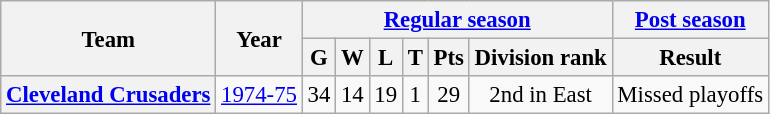<table class="wikitable" style="font-size: 95%; text-align:center;">
<tr>
<th rowspan="2">Team</th>
<th rowspan="2">Year</th>
<th colspan="6"><a href='#'>Regular season</a></th>
<th colspan="1"><a href='#'>Post season</a></th>
</tr>
<tr>
<th>G</th>
<th>W</th>
<th>L</th>
<th>T</th>
<th>Pts</th>
<th>Division rank</th>
<th>Result</th>
</tr>
<tr>
<th><a href='#'>Cleveland Crusaders</a></th>
<td><a href='#'>1974-75</a></td>
<td>34</td>
<td>14</td>
<td>19</td>
<td>1</td>
<td>29</td>
<td>2nd in East</td>
<td>Missed playoffs</td>
</tr>
</table>
